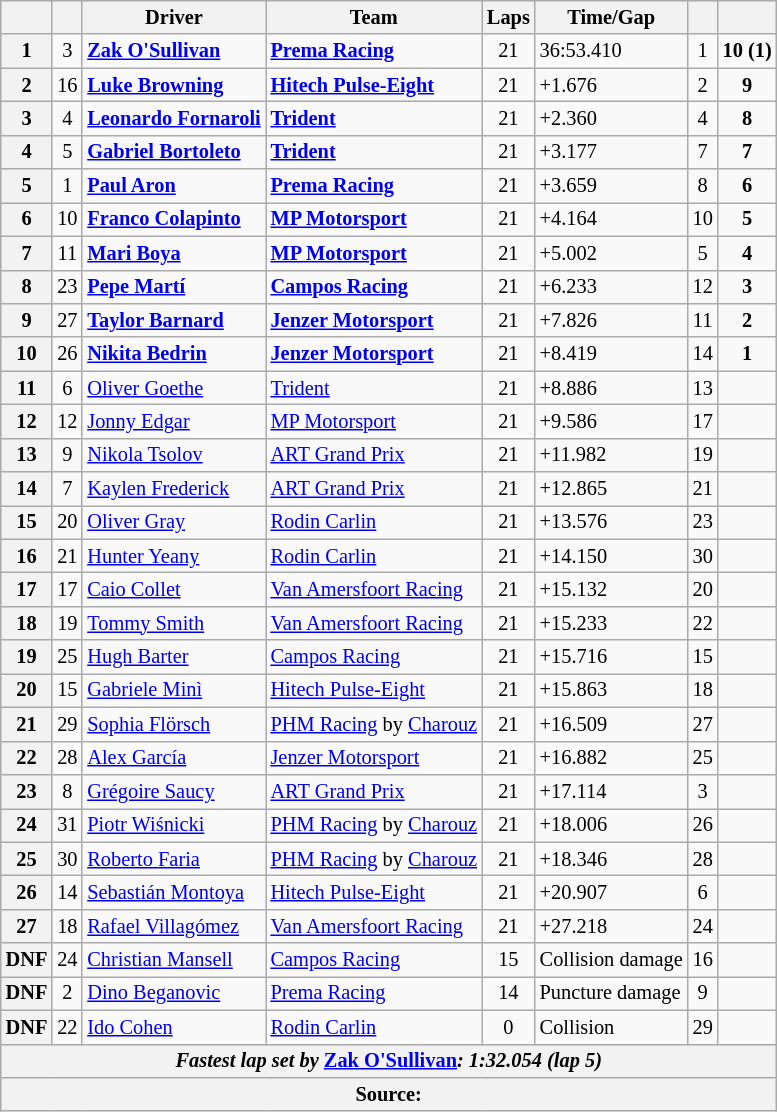<table class="wikitable" style="font-size:85%">
<tr>
<th></th>
<th></th>
<th>Driver</th>
<th>Team</th>
<th>Laps</th>
<th>Time/Gap</th>
<th></th>
<th></th>
</tr>
<tr>
<th>1</th>
<td align="center">3</td>
<td> <strong><a href='#'>Zak O'Sullivan</a></strong></td>
<td><strong><a href='#'>Prema Racing</a></strong></td>
<td align="center">21</td>
<td>36:53.410</td>
<td align="center">1</td>
<td align="center"><strong>10 (1)</strong></td>
</tr>
<tr>
<th>2</th>
<td align="center">16</td>
<td> <strong><a href='#'>Luke Browning</a></strong></td>
<td><strong><a href='#'>Hitech Pulse-Eight</a></strong></td>
<td align="center">21</td>
<td>+1.676</td>
<td align="center">2</td>
<td align="center"><strong>9</strong></td>
</tr>
<tr>
<th>3</th>
<td align="center">4</td>
<td><strong> <a href='#'>Leonardo Fornaroli</a></strong></td>
<td><strong><a href='#'>Trident</a></strong></td>
<td align="center">21</td>
<td>+2.360</td>
<td align="center">4</td>
<td align="center"><strong>8</strong></td>
</tr>
<tr>
<th>4</th>
<td align="center">5</td>
<td> <strong><a href='#'>Gabriel Bortoleto</a></strong></td>
<td><strong><a href='#'>Trident</a></strong></td>
<td align="center">21</td>
<td>+3.177</td>
<td align="center">7</td>
<td align="center"><strong>7 </strong></td>
</tr>
<tr>
<th>5</th>
<td align="center">1</td>
<td> <strong><a href='#'>Paul Aron</a></strong></td>
<td><strong><a href='#'>Prema Racing</a></strong></td>
<td align="center">21</td>
<td>+3.659</td>
<td align="center">8</td>
<td align="center"><strong>6</strong></td>
</tr>
<tr>
<th>6</th>
<td align="center">10</td>
<td> <strong><a href='#'>Franco Colapinto</a></strong></td>
<td><strong><a href='#'>MP Motorsport</a></strong></td>
<td align="center">21</td>
<td>+4.164</td>
<td align="center">10</td>
<td align="center"><strong>5</strong></td>
</tr>
<tr>
<th>7</th>
<td align="center">11</td>
<td> <strong><a href='#'>Mari Boya</a></strong></td>
<td><strong><a href='#'>MP Motorsport</a></strong></td>
<td align="center">21</td>
<td>+5.002</td>
<td align="center">5</td>
<td align="center"><strong>4</strong></td>
</tr>
<tr>
<th>8</th>
<td align="center">23</td>
<td> <strong><a href='#'>Pepe Martí</a></strong></td>
<td><strong><a href='#'>Campos Racing</a></strong></td>
<td align="center">21</td>
<td>+6.233</td>
<td align="center">12</td>
<td align="center"><strong>3</strong></td>
</tr>
<tr>
<th>9</th>
<td align="center">27</td>
<td> <strong><a href='#'>Taylor Barnard</a></strong></td>
<td><strong><a href='#'>Jenzer Motorsport</a></strong></td>
<td align="center">21</td>
<td>+7.826</td>
<td align="center">11</td>
<td align="center"><strong>2</strong></td>
</tr>
<tr>
<th>10</th>
<td align="center">26</td>
<td> <strong><a href='#'>Nikita Bedrin</a></strong></td>
<td><strong><a href='#'>Jenzer Motorsport</a></strong></td>
<td align="center">21</td>
<td>+8.419</td>
<td align="center">14</td>
<td align="center"><strong>1</strong></td>
</tr>
<tr>
<th>11</th>
<td align="center">6</td>
<td> <a href='#'>Oliver Goethe</a></td>
<td><a href='#'>Trident</a></td>
<td align="center">21</td>
<td>+8.886</td>
<td align="center">13</td>
<td align="center"></td>
</tr>
<tr>
<th>12</th>
<td align="center">12</td>
<td> <a href='#'>Jonny Edgar</a></td>
<td><a href='#'>MP Motorsport</a></td>
<td align="center">21</td>
<td>+9.586</td>
<td align="center">17</td>
<td></td>
</tr>
<tr>
<th>13</th>
<td align="center">9</td>
<td> <a href='#'>Nikola Tsolov</a></td>
<td><a href='#'>ART Grand Prix</a></td>
<td align="center">21</td>
<td>+11.982</td>
<td align="center">19</td>
<td></td>
</tr>
<tr>
<th>14</th>
<td align="center">7</td>
<td> <a href='#'>Kaylen Frederick</a></td>
<td><a href='#'>ART Grand Prix</a></td>
<td align="center">21</td>
<td>+12.865</td>
<td align="center">21</td>
<td></td>
</tr>
<tr>
<th>15</th>
<td align="center">20</td>
<td> <a href='#'>Oliver Gray</a></td>
<td><a href='#'>Rodin Carlin</a></td>
<td align="center">21</td>
<td>+13.576</td>
<td align="center">23</td>
<td></td>
</tr>
<tr>
<th>16</th>
<td align="center">21</td>
<td> <a href='#'>Hunter Yeany</a></td>
<td><a href='#'>Rodin Carlin</a></td>
<td align="center">21</td>
<td>+14.150</td>
<td align="center">30</td>
<td></td>
</tr>
<tr>
<th>17</th>
<td align="center">17</td>
<td> <a href='#'>Caio Collet</a></td>
<td><a href='#'>Van Amersfoort Racing</a></td>
<td align="center">21</td>
<td>+15.132</td>
<td align="center">20</td>
<td></td>
</tr>
<tr>
<th>18</th>
<td align="center">19</td>
<td> <a href='#'>Tommy Smith</a></td>
<td><a href='#'>Van Amersfoort Racing</a></td>
<td align="center">21</td>
<td>+15.233</td>
<td align="center">22</td>
<td align="center"></td>
</tr>
<tr>
<th>19</th>
<td align="center">25</td>
<td> <a href='#'>Hugh Barter</a></td>
<td><a href='#'>Campos Racing</a></td>
<td align="center">21</td>
<td>+15.716</td>
<td align="center">15</td>
<td></td>
</tr>
<tr>
<th>20</th>
<td align="center">15</td>
<td> <a href='#'>Gabriele Minì</a></td>
<td><a href='#'>Hitech Pulse-Eight</a></td>
<td align="center">21</td>
<td>+15.863</td>
<td align="center">18</td>
<td></td>
</tr>
<tr>
<th>21</th>
<td align="center">29</td>
<td> <a href='#'>Sophia Flörsch</a></td>
<td><a href='#'>PHM Racing</a> by <a href='#'>Charouz</a></td>
<td align="center">21</td>
<td>+16.509</td>
<td align="center">27</td>
<td align="center"></td>
</tr>
<tr>
<th>22</th>
<td align="center">28</td>
<td> <a href='#'>Alex García</a></td>
<td><a href='#'>Jenzer Motorsport</a></td>
<td align="center">21</td>
<td>+16.882</td>
<td align="center">25</td>
<td></td>
</tr>
<tr>
<th>23</th>
<td align="center">8</td>
<td> <a href='#'>Grégoire Saucy</a></td>
<td><a href='#'>ART Grand Prix</a></td>
<td align="center">21</td>
<td>+17.114</td>
<td align="center">3</td>
<td align="center"></td>
</tr>
<tr>
<th>24</th>
<td align="center">31</td>
<td> <a href='#'>Piotr Wiśnicki</a></td>
<td><a href='#'>PHM Racing</a> by <a href='#'>Charouz</a></td>
<td align="center">21</td>
<td>+18.006</td>
<td align="center">26</td>
<td align="center"></td>
</tr>
<tr>
<th>25</th>
<td align="center">30</td>
<td> <a href='#'>Roberto Faria</a></td>
<td><a href='#'>PHM Racing</a> by <a href='#'>Charouz</a></td>
<td align="center">21</td>
<td>+18.346</td>
<td align="center">28</td>
<td></td>
</tr>
<tr>
<th>26</th>
<td align="center">14</td>
<td> <a href='#'>Sebastián Montoya</a></td>
<td><a href='#'>Hitech Pulse-Eight</a></td>
<td align="center">21</td>
<td>+20.907</td>
<td align="center">6</td>
<td align="center"></td>
</tr>
<tr>
<th>27</th>
<td align="center">18</td>
<td> <a href='#'>Rafael Villagómez</a></td>
<td><a href='#'>Van Amersfoort Racing</a></td>
<td align="center">21</td>
<td>+27.218</td>
<td align="center">24</td>
<td></td>
</tr>
<tr>
<th>DNF</th>
<td align="center">24</td>
<td> <a href='#'>Christian Mansell</a></td>
<td><a href='#'>Campos Racing</a></td>
<td align="center">15</td>
<td>Collision damage</td>
<td align="center">16</td>
<td></td>
</tr>
<tr>
<th>DNF</th>
<td align="center">2</td>
<td> <a href='#'>Dino Beganovic</a></td>
<td><a href='#'>Prema Racing</a></td>
<td align="center">14</td>
<td>Puncture damage</td>
<td align="center">9</td>
<td></td>
</tr>
<tr>
<th>DNF</th>
<td align="center">22</td>
<td> <a href='#'>Ido Cohen</a></td>
<td><a href='#'>Rodin Carlin</a></td>
<td align="center">0</td>
<td>Collision</td>
<td align="center">29</td>
<td></td>
</tr>
<tr>
<th colspan="8"><em>Fastest lap set by</em> <strong> <a href='#'>Zak O'Sullivan</a><strong><em>: 1:32.054 (lap 5)<em></th>
</tr>
<tr>
<th colspan="8">Source:</th>
</tr>
</table>
